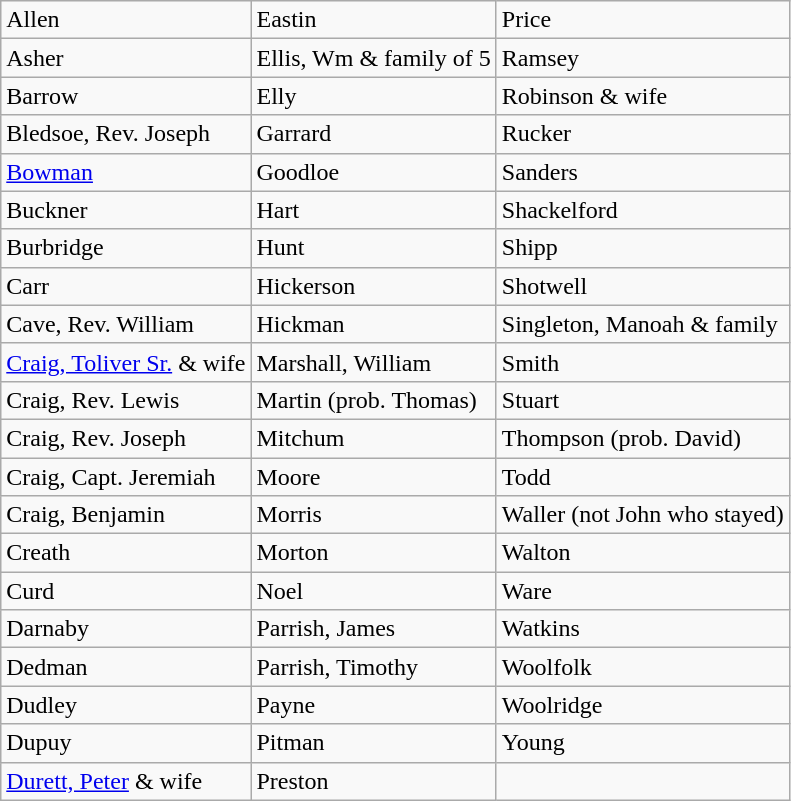<table class="wikitable">
<tr>
<td>Allen</td>
<td>Eastin</td>
<td>Price</td>
</tr>
<tr>
<td>Asher</td>
<td>Ellis, Wm & family of 5</td>
<td>Ramsey</td>
</tr>
<tr>
<td>Barrow</td>
<td>Elly</td>
<td>Robinson & wife</td>
</tr>
<tr>
<td>Bledsoe, Rev. Joseph</td>
<td>Garrard</td>
<td>Rucker</td>
</tr>
<tr>
<td><a href='#'>Bowman</a></td>
<td>Goodloe</td>
<td>Sanders</td>
</tr>
<tr>
<td>Buckner</td>
<td>Hart</td>
<td>Shackelford</td>
</tr>
<tr>
<td>Burbridge</td>
<td>Hunt</td>
<td>Shipp</td>
</tr>
<tr>
<td>Carr</td>
<td>Hickerson</td>
<td>Shotwell</td>
</tr>
<tr>
<td>Cave, Rev. William</td>
<td>Hickman</td>
<td>Singleton, Manoah & family</td>
</tr>
<tr>
<td><a href='#'>Craig, Toliver Sr.</a> & wife</td>
<td>Marshall, William</td>
<td>Smith</td>
</tr>
<tr>
<td>Craig, Rev. Lewis</td>
<td>Martin (prob. Thomas)</td>
<td>Stuart</td>
</tr>
<tr>
<td>Craig, Rev. Joseph</td>
<td>Mitchum</td>
<td>Thompson (prob. David)</td>
</tr>
<tr>
<td>Craig, Capt. Jeremiah</td>
<td>Moore</td>
<td>Todd</td>
</tr>
<tr>
<td>Craig, Benjamin</td>
<td>Morris</td>
<td>Waller (not John who stayed)</td>
</tr>
<tr>
<td>Creath</td>
<td>Morton</td>
<td>Walton</td>
</tr>
<tr>
<td>Curd</td>
<td>Noel</td>
<td>Ware</td>
</tr>
<tr>
<td>Darnaby</td>
<td>Parrish, James</td>
<td>Watkins</td>
</tr>
<tr>
<td>Dedman</td>
<td>Parrish, Timothy</td>
<td>Woolfolk</td>
</tr>
<tr>
<td>Dudley</td>
<td>Payne</td>
<td>Woolridge</td>
</tr>
<tr>
<td>Dupuy</td>
<td>Pitman</td>
<td>Young</td>
</tr>
<tr>
<td><a href='#'>Durett, Peter</a> & wife</td>
<td>Preston</td>
</tr>
</table>
